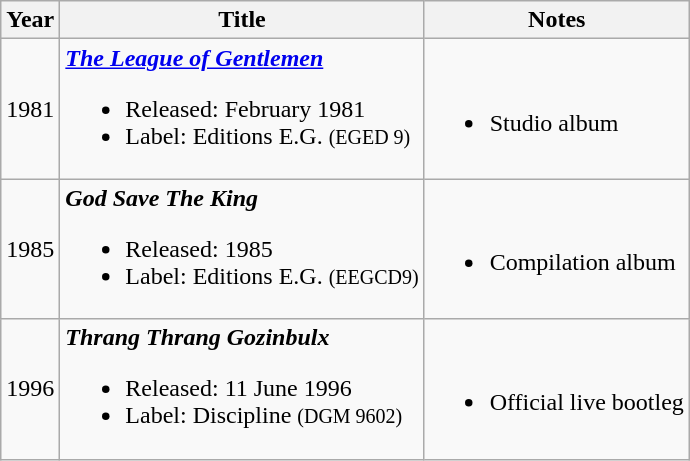<table class="wikitable">
<tr>
<th>Year</th>
<th>Title</th>
<th>Notes</th>
</tr>
<tr>
<td>1981</td>
<td><strong><em><a href='#'>The League of Gentlemen</a></em></strong><br><ul><li>Released: February 1981</li><li>Label: Editions E.G. <small>(EGED 9)</small></li></ul></td>
<td><br><ul><li>Studio album</li></ul></td>
</tr>
<tr>
<td>1985</td>
<td><strong><em>God Save The King</em></strong><br><ul><li>Released: 1985</li><li>Label: Editions E.G. <small>(EEGCD9)</small></li></ul></td>
<td><br><ul><li>Compilation album</li></ul></td>
</tr>
<tr>
<td>1996</td>
<td><strong><em>Thrang Thrang Gozinbulx</em></strong><br><ul><li>Released: 11 June 1996</li><li>Label: Discipline <small>(DGM 9602)</small></li></ul></td>
<td><br><ul><li>Official live bootleg</li></ul></td>
</tr>
</table>
